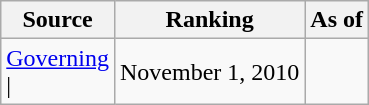<table class="wikitable" style="text-align:center">
<tr>
<th>Source</th>
<th>Ranking</th>
<th>As of</th>
</tr>
<tr>
<td align=left><a href='#'>Governing</a><br>| </td>
<td>November 1, 2010</td>
</tr>
</table>
